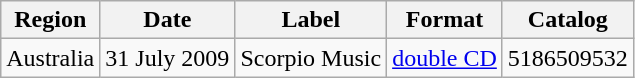<table class="wikitable">
<tr>
<th>Region</th>
<th>Date</th>
<th>Label</th>
<th>Format</th>
<th>Catalog</th>
</tr>
<tr>
<td>Australia</td>
<td>31 July 2009</td>
<td>Scorpio Music</td>
<td><a href='#'>double CD</a></td>
<td>5186509532</td>
</tr>
</table>
